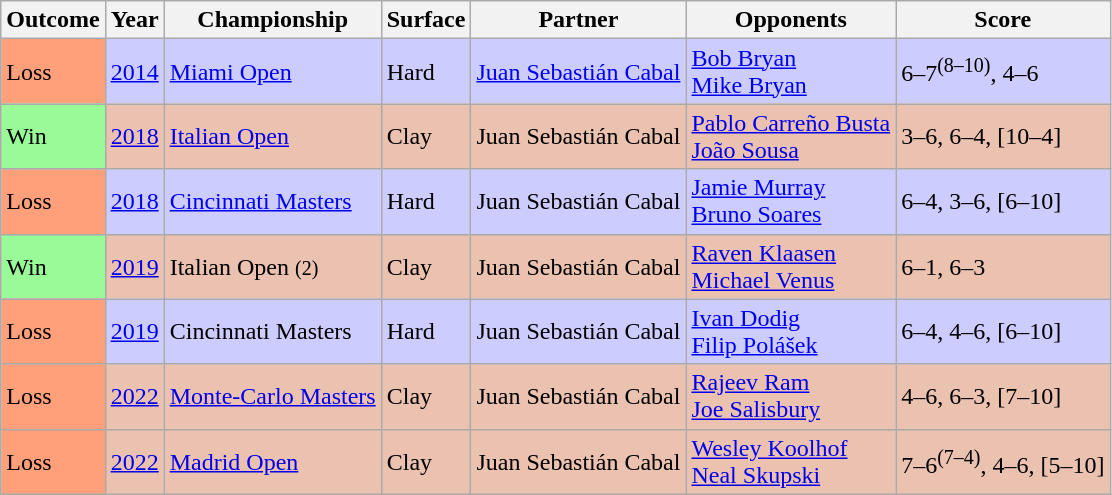<table class="sortable wikitable">
<tr>
<th>Outcome</th>
<th>Year</th>
<th>Championship</th>
<th>Surface</th>
<th>Partner</th>
<th>Opponents</th>
<th class="unsortable">Score</th>
</tr>
<tr style="background:#ccf;">
<td style="background:#ffa07a;">Loss</td>
<td><a href='#'>2014</a></td>
<td><a href='#'>Miami Open</a></td>
<td>Hard</td>
<td> <a href='#'>Juan Sebastián Cabal</a></td>
<td> <a href='#'>Bob Bryan</a><br> <a href='#'>Mike Bryan</a></td>
<td>6–7<sup>(8–10)</sup>, 4–6</td>
</tr>
<tr style="background:#ebc2af;">
<td style="background:#98fb98;">Win</td>
<td><a href='#'>2018</a></td>
<td><a href='#'>Italian Open</a></td>
<td>Clay</td>
<td> Juan Sebastián Cabal</td>
<td> <a href='#'>Pablo Carreño Busta</a> <br>  <a href='#'>João Sousa</a></td>
<td>3–6, 6–4, [10–4]</td>
</tr>
<tr style="background:#ccf;">
<td bgcolor=FFA07A>Loss</td>
<td><a href='#'>2018</a></td>
<td><a href='#'>Cincinnati Masters</a></td>
<td>Hard</td>
<td> Juan Sebastián Cabal</td>
<td> <a href='#'>Jamie Murray</a><br> <a href='#'>Bruno Soares</a></td>
<td>6–4, 3–6, [6–10]</td>
</tr>
<tr style="background:#ebc2af;">
<td style="background:#98fb98;">Win</td>
<td><a href='#'>2019</a></td>
<td>Italian Open <small>(2)</small></td>
<td>Clay</td>
<td> Juan Sebastián Cabal</td>
<td> <a href='#'>Raven Klaasen</a><br> <a href='#'>Michael Venus</a></td>
<td>6–1, 6–3</td>
</tr>
<tr style="background:#ccf;">
<td bgcolor=FFA07A>Loss</td>
<td><a href='#'>2019</a></td>
<td>Cincinnati Masters</td>
<td>Hard</td>
<td> Juan Sebastián Cabal</td>
<td> <a href='#'>Ivan Dodig</a><br> <a href='#'>Filip Polášek</a></td>
<td>6–4, 4–6, [6–10]</td>
</tr>
<tr bgcolor=ebc2af>
<td bgcolor=FFA07A>Loss</td>
<td><a href='#'>2022</a></td>
<td><a href='#'>Monte-Carlo Masters</a></td>
<td>Clay</td>
<td> Juan Sebastián Cabal</td>
<td> <a href='#'>Rajeev Ram</a><br> <a href='#'>Joe Salisbury</a></td>
<td>4–6, 6–3, [7–10]</td>
</tr>
<tr bgcolor=ebc2af>
<td bgcolor=FFA07A>Loss</td>
<td><a href='#'>2022</a></td>
<td><a href='#'>Madrid Open</a></td>
<td>Clay</td>
<td> Juan Sebastián Cabal</td>
<td> <a href='#'>Wesley Koolhof</a><br> <a href='#'>Neal Skupski</a></td>
<td>7–6<sup>(7–4)</sup>, 4–6, [5–10]</td>
</tr>
</table>
